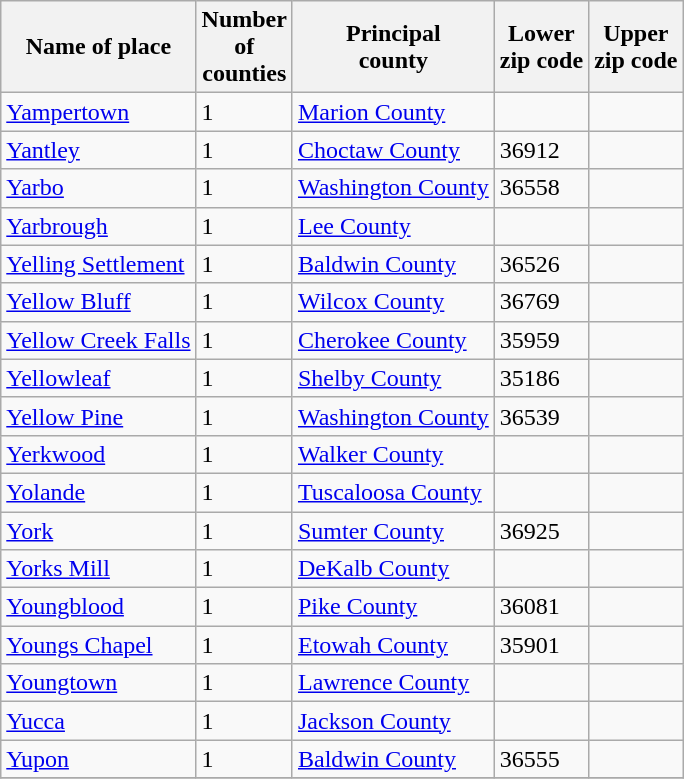<table class="wikitable">
<tr>
<th>Name of place</th>
<th>Number<br>of<br>counties</th>
<th>Principal<br>county</th>
<th>Lower <br>zip code</th>
<th>Upper <br>zip code</th>
</tr>
<tr>
<td><a href='#'>Yampertown</a></td>
<td>1</td>
<td><a href='#'>Marion County</a></td>
<td> </td>
<td> </td>
</tr>
<tr>
<td><a href='#'>Yantley</a></td>
<td>1</td>
<td><a href='#'>Choctaw County</a></td>
<td>36912</td>
<td> </td>
</tr>
<tr>
<td><a href='#'>Yarbo</a></td>
<td>1</td>
<td><a href='#'>Washington County</a></td>
<td>36558</td>
<td> </td>
</tr>
<tr>
<td><a href='#'>Yarbrough</a></td>
<td>1</td>
<td><a href='#'>Lee County</a></td>
<td> </td>
<td> </td>
</tr>
<tr>
<td><a href='#'>Yelling Settlement</a></td>
<td>1</td>
<td><a href='#'>Baldwin County</a></td>
<td>36526</td>
<td> </td>
</tr>
<tr>
<td><a href='#'>Yellow Bluff</a></td>
<td>1</td>
<td><a href='#'>Wilcox County</a></td>
<td>36769</td>
<td> </td>
</tr>
<tr>
<td><a href='#'>Yellow Creek Falls</a></td>
<td>1</td>
<td><a href='#'>Cherokee County</a></td>
<td>35959</td>
<td> </td>
</tr>
<tr>
<td><a href='#'>Yellowleaf</a></td>
<td>1</td>
<td><a href='#'>Shelby County</a></td>
<td>35186</td>
<td> </td>
</tr>
<tr>
<td><a href='#'>Yellow Pine</a></td>
<td>1</td>
<td><a href='#'>Washington County</a></td>
<td>36539</td>
<td> </td>
</tr>
<tr>
<td><a href='#'>Yerkwood</a></td>
<td>1</td>
<td><a href='#'>Walker County</a></td>
<td> </td>
<td> </td>
</tr>
<tr>
<td><a href='#'>Yolande</a></td>
<td>1</td>
<td><a href='#'>Tuscaloosa County</a></td>
<td> </td>
<td> </td>
</tr>
<tr>
<td><a href='#'>York</a></td>
<td>1</td>
<td><a href='#'>Sumter County</a></td>
<td>36925</td>
<td> </td>
</tr>
<tr>
<td><a href='#'>Yorks Mill</a></td>
<td>1</td>
<td><a href='#'>DeKalb County</a></td>
<td> </td>
<td> </td>
</tr>
<tr>
<td><a href='#'>Youngblood</a></td>
<td>1</td>
<td><a href='#'>Pike County</a></td>
<td>36081</td>
<td> </td>
</tr>
<tr>
<td><a href='#'>Youngs Chapel</a></td>
<td>1</td>
<td><a href='#'>Etowah County</a></td>
<td>35901</td>
<td> </td>
</tr>
<tr>
<td><a href='#'>Youngtown</a></td>
<td>1</td>
<td><a href='#'>Lawrence County</a></td>
<td> </td>
<td> </td>
</tr>
<tr>
<td><a href='#'>Yucca</a></td>
<td>1</td>
<td><a href='#'>Jackson County</a></td>
<td> </td>
<td> </td>
</tr>
<tr>
<td><a href='#'>Yupon</a></td>
<td>1</td>
<td><a href='#'>Baldwin County</a></td>
<td>36555</td>
<td> </td>
</tr>
<tr>
</tr>
</table>
